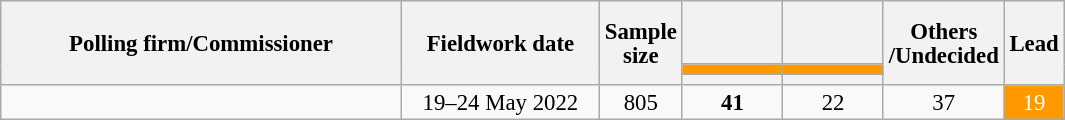<table class="wikitable collapsible" style="text-align:center; font-size:95%; line-height:16px;">
<tr style="height:42px;">
<th rowspan="3" style="width:260px;">Polling firm/Commissioner</th>
<th rowspan="3" style="width:125px;">Fieldwork date</th>
<th rowspan="3" style="width:40px;">Sample size</th>
<th class="unsortable" style="width:60px;"></th>
<th class="unsortable" style="width:60px;"></th>
<th rowspan="3" style="width:60px;">Others<br>/Undecided</th>
<th rowspan="3" style="width:30px;">Lead</th>
</tr>
<tr>
<th style="color:inherit;background:#FF9900;"></th>
<th style="color:inherit;background:#FF9900;"></th>
</tr>
<tr>
<th></th>
<th></th>
</tr>
<tr>
<td></td>
<td data-sort-value="2019-10-03">19–24 May 2022</td>
<td>805</td>
<td><strong>41</strong></td>
<td>22</td>
<td>37</td>
<td style="background:#FF9900; color:white;">19</td>
</tr>
</table>
